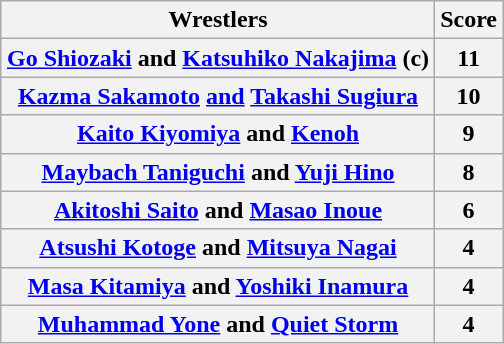<table class="wikitable" style="margin: 1em auto 1em auto">
<tr>
<th>Wrestlers</th>
<th>Score</th>
</tr>
<tr>
<th><a href='#'>Go Shiozaki</a> and <a href='#'>Katsuhiko Nakajima</a> (c)</th>
<th>11</th>
</tr>
<tr>
<th><a href='#'>Kazma Sakamoto</a> <a href='#'>and</a> <a href='#'>Takashi Sugiura</a></th>
<th>10</th>
</tr>
<tr>
<th><a href='#'>Kaito Kiyomiya</a> and <a href='#'>Kenoh</a></th>
<th>9</th>
</tr>
<tr>
<th><a href='#'>Maybach Taniguchi</a> and <a href='#'>Yuji Hino</a></th>
<th>8</th>
</tr>
<tr>
<th><strong><a href='#'>Akitoshi Saito</a> and <a href='#'>Masao Inoue</a></strong></th>
<th>6</th>
</tr>
<tr>
<th><a href='#'>Atsushi Kotoge</a> and <a href='#'>Mitsuya Nagai</a></th>
<th>4</th>
</tr>
<tr>
<th><a href='#'>Masa Kitamiya</a> and <a href='#'>Yoshiki Inamura</a></th>
<th>4</th>
</tr>
<tr>
<th><a href='#'>Muhammad Yone</a> and <a href='#'>Quiet Storm</a></th>
<th>4</th>
</tr>
</table>
